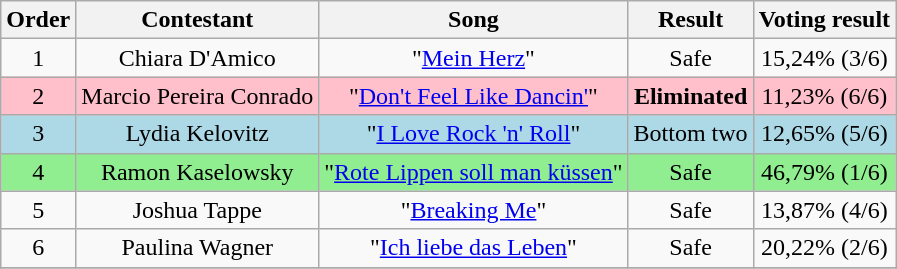<table class="wikitable" style="text-align:center;">
<tr>
<th>Order</th>
<th>Contestant</th>
<th>Song</th>
<th>Result</th>
<th>Voting result</th>
</tr>
<tr>
<td>1</td>
<td>Chiara D'Amico</td>
<td>"<a href='#'>Mein Herz</a>"</td>
<td>Safe</td>
<td>15,24% (3/6)</td>
</tr>
<tr bgcolor="pink">
<td>2</td>
<td>Marcio Pereira Conrado</td>
<td>"<a href='#'>Don't Feel Like Dancin'</a>"</td>
<td><strong>Eliminated</strong></td>
<td>11,23% (6/6)</td>
</tr>
<tr bgcolor="lightblue">
<td>3</td>
<td>Lydia Kelovitz</td>
<td>"<a href='#'>I Love Rock 'n' Roll</a>"</td>
<td>Bottom two</td>
<td>12,65% (5/6)</td>
</tr>
<tr bgcolor="lightgreen">
<td>4</td>
<td>Ramon Kaselowsky</td>
<td>"<a href='#'>Rote Lippen soll man küssen</a>"</td>
<td>Safe</td>
<td>46,79% (1/6)</td>
</tr>
<tr>
<td>5</td>
<td>Joshua Tappe</td>
<td>"<a href='#'>Breaking Me</a>"</td>
<td>Safe</td>
<td>13,87% (4/6)</td>
</tr>
<tr>
<td>6</td>
<td>Paulina Wagner</td>
<td>"<a href='#'>Ich liebe das Leben</a>"</td>
<td>Safe</td>
<td>20,22% (2/6)</td>
</tr>
<tr>
</tr>
</table>
